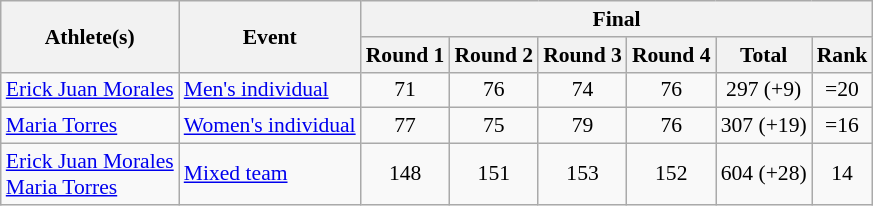<table class="wikitable" border="1" style="font-size:90%; text-align:center">
<tr>
<th rowspan=2>Athlete(s)</th>
<th rowspan=2>Event</th>
<th colspan=6>Final</th>
</tr>
<tr>
<th>Round 1</th>
<th>Round 2</th>
<th>Round 3</th>
<th>Round 4</th>
<th>Total</th>
<th>Rank</th>
</tr>
<tr>
<td align=left><a href='#'>Erick Juan Morales</a></td>
<td align=left><a href='#'>Men's individual</a></td>
<td>71</td>
<td>76</td>
<td>74</td>
<td>76</td>
<td>297 (+9)</td>
<td>=20</td>
</tr>
<tr>
<td align=left><a href='#'>Maria Torres</a></td>
<td align=left><a href='#'>Women's individual</a></td>
<td>77</td>
<td>75</td>
<td>79</td>
<td>76</td>
<td>307 (+19)</td>
<td>=16</td>
</tr>
<tr>
<td align=left><a href='#'>Erick Juan Morales</a><br><a href='#'>Maria Torres</a></td>
<td align=left><a href='#'>Mixed team</a></td>
<td>148</td>
<td>151</td>
<td>153</td>
<td>152</td>
<td>604 (+28)</td>
<td>14</td>
</tr>
</table>
